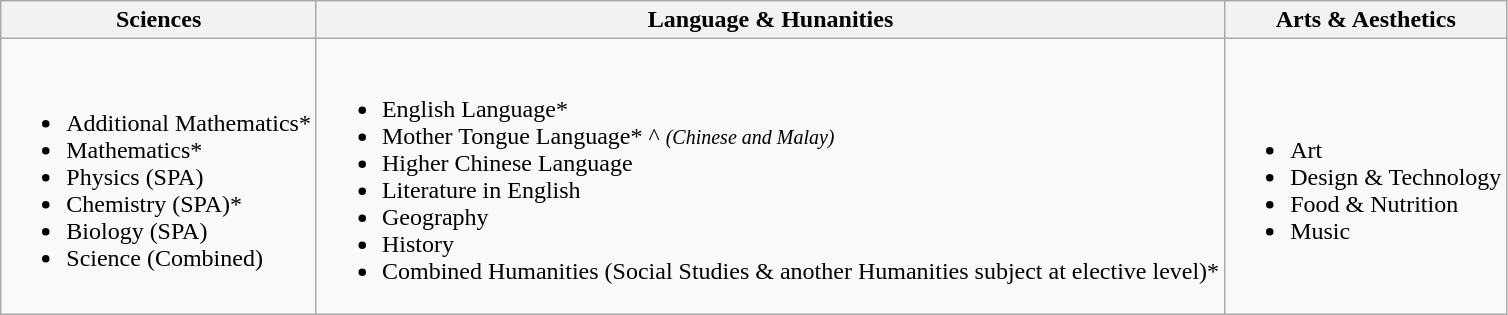<table class="wikitable">
<tr>
<th>Sciences</th>
<th><strong>Language & Hunanities</strong></th>
<th><strong>Arts & Aesthetics</strong></th>
</tr>
<tr>
<td><br><ul><li>Additional Mathematics*</li><li>Mathematics*</li><li>Physics (SPA)</li><li>Chemistry (SPA)*</li><li>Biology (SPA)</li><li>Science (Combined)</li></ul></td>
<td><br><ul><li>English Language*</li><li>Mother Tongue Language* ^ <small><em>(Chinese and Malay)</em></small></li><li>Higher Chinese Language</li><li>Literature in English</li><li>Geography</li><li>History</li><li>Combined Humanities (Social Studies & another Humanities subject at elective level)*</li></ul></td>
<td><br><ul><li>Art</li><li>Design & Technology</li><li>Food & Nutrition</li><li>Music</li></ul></td>
</tr>
</table>
